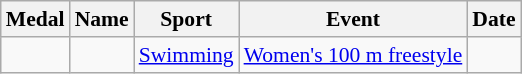<table class="wikitable sortable" style="font-size:90%">
<tr>
<th>Medal</th>
<th>Name</th>
<th>Sport</th>
<th>Event</th>
<th>Date</th>
</tr>
<tr>
<td></td>
<td></td>
<td><a href='#'>Swimming</a></td>
<td><a href='#'>Women's 100 m freestyle</a></td>
<td></td>
</tr>
</table>
